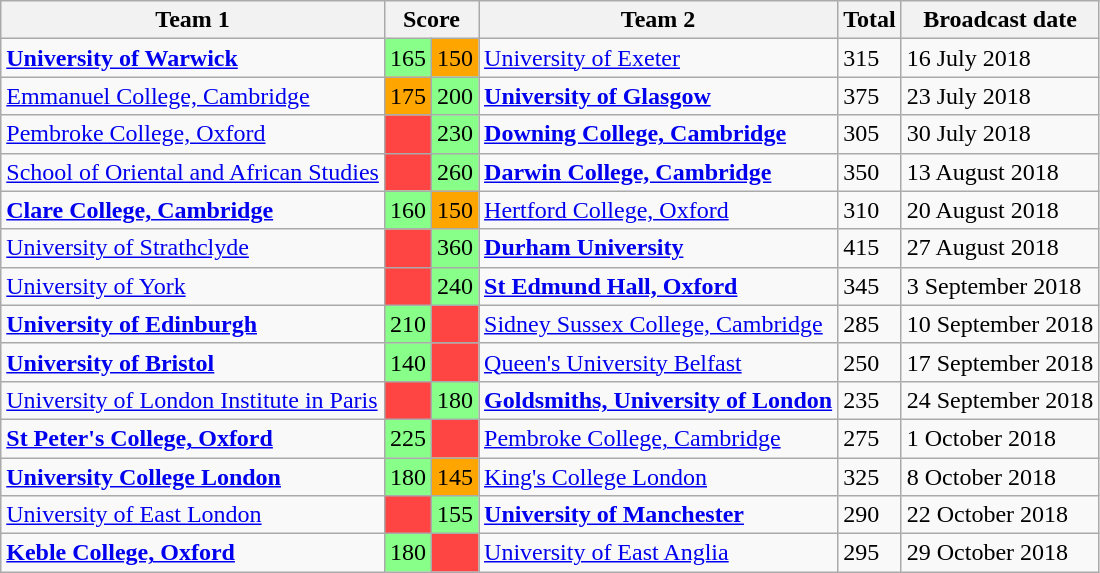<table class="wikitable">
<tr>
<th>Team 1</th>
<th colspan="2">Score</th>
<th>Team 2</th>
<th>Total</th>
<th>Broadcast date</th>
</tr>
<tr>
<td><strong><a href='#'>University of Warwick</a></strong></td>
<td style="background:#88ff88">165</td>
<td style="background:orange">150</td>
<td><a href='#'>University of Exeter</a></td>
<td>315</td>
<td>16 July 2018</td>
</tr>
<tr>
<td><a href='#'>Emmanuel College, Cambridge</a></td>
<td style="background:orange">175</td>
<td style="background:#88ff88">200</td>
<td><strong><a href='#'>University of Glasgow</a></strong></td>
<td>375</td>
<td>23 July 2018</td>
</tr>
<tr>
<td><a href='#'>Pembroke College, Oxford</a></td>
<td style="background:#f44;"></td>
<td style="background:#88ff88">230</td>
<td><strong><a href='#'>Downing College, Cambridge</a></strong></td>
<td>305</td>
<td>30 July 2018</td>
</tr>
<tr>
<td><a href='#'>School of Oriental and African Studies</a></td>
<td style="background:#f44;"></td>
<td style="background:#88ff88">260</td>
<td><strong><a href='#'>Darwin College, Cambridge</a></strong></td>
<td>350</td>
<td>13 August 2018</td>
</tr>
<tr>
<td><strong><a href='#'>Clare College, Cambridge</a></strong></td>
<td style="background:#88ff88">160</td>
<td style="background:orange">150</td>
<td><a href='#'>Hertford College, Oxford</a></td>
<td>310</td>
<td>20 August 2018</td>
</tr>
<tr>
<td><a href='#'>University of Strathclyde</a></td>
<td style="background:#f44;"></td>
<td style="background:#88ff88">360</td>
<td><strong><a href='#'>Durham University</a></strong></td>
<td>415</td>
<td>27 August 2018</td>
</tr>
<tr>
<td><a href='#'>University of York</a></td>
<td style="background:#f44;"></td>
<td style="background:#88ff88">240</td>
<td><strong><a href='#'>St Edmund Hall, Oxford</a></strong></td>
<td>345</td>
<td>3 September 2018</td>
</tr>
<tr>
<td><strong><a href='#'>University of Edinburgh</a></strong></td>
<td style="background:#88ff88">210</td>
<td style="background:#f44;"></td>
<td><a href='#'>Sidney Sussex College, Cambridge</a></td>
<td>285</td>
<td>10 September 2018</td>
</tr>
<tr>
<td><strong><a href='#'>University of Bristol</a></strong></td>
<td style="background:#88ff88">140</td>
<td style="background:#f44;"></td>
<td><a href='#'>Queen's University Belfast</a></td>
<td>250</td>
<td>17 September 2018</td>
</tr>
<tr>
<td><a href='#'>University of London Institute in Paris</a></td>
<td style="background:#f44;"></td>
<td style="background:#88ff88">180</td>
<td><strong><a href='#'>Goldsmiths, University of London</a></strong></td>
<td>235</td>
<td>24 September 2018</td>
</tr>
<tr>
<td><strong><a href='#'>St Peter's College, Oxford</a></strong></td>
<td style="background:#88ff88">225</td>
<td style="background:#f44;"></td>
<td><a href='#'>Pembroke College, Cambridge</a></td>
<td>275</td>
<td>1 October 2018</td>
</tr>
<tr>
<td><strong><a href='#'>University College London</a></strong></td>
<td style="background:#88ff88">180</td>
<td style="background:orange">145</td>
<td><a href='#'>King's College London</a></td>
<td>325</td>
<td>8 October 2018</td>
</tr>
<tr>
<td><a href='#'>University of East London</a></td>
<td style="background:#f44;"></td>
<td style="background:#88ff88">155</td>
<td><strong><a href='#'>University of Manchester</a></strong></td>
<td>290</td>
<td>22 October 2018</td>
</tr>
<tr>
<td><strong><a href='#'>Keble College, Oxford</a></strong></td>
<td style="background:#88ff88">180</td>
<td style="background:#f44;"></td>
<td><a href='#'>University of East Anglia</a></td>
<td>295</td>
<td>29 October 2018</td>
</tr>
</table>
